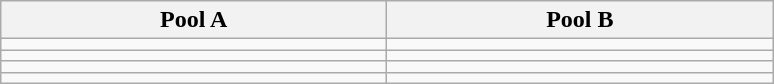<table class="wikitable">
<tr>
<th width=250px>Pool A</th>
<th width=250px>Pool B</th>
</tr>
<tr>
<td></td>
<td></td>
</tr>
<tr>
<td></td>
<td></td>
</tr>
<tr>
<td></td>
<td></td>
</tr>
<tr>
<td></td>
<td></td>
</tr>
</table>
